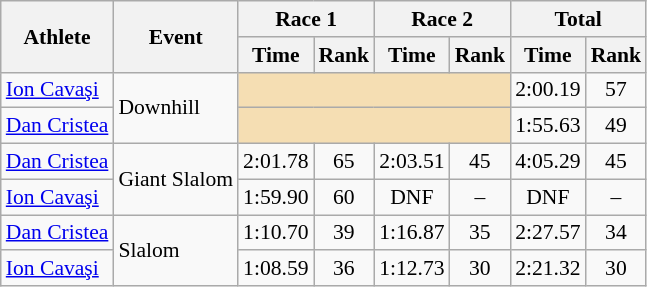<table class="wikitable" style="font-size:90%">
<tr>
<th rowspan="2">Athlete</th>
<th rowspan="2">Event</th>
<th colspan="2">Race 1</th>
<th colspan="2">Race 2</th>
<th colspan="2">Total</th>
</tr>
<tr>
<th>Time</th>
<th>Rank</th>
<th>Time</th>
<th>Rank</th>
<th>Time</th>
<th>Rank</th>
</tr>
<tr>
<td><a href='#'>Ion Cavaşi</a></td>
<td rowspan="2">Downhill</td>
<td colspan="4" bgcolor="wheat"></td>
<td align="center">2:00.19</td>
<td align="center">57</td>
</tr>
<tr>
<td><a href='#'>Dan Cristea</a></td>
<td colspan="4" bgcolor="wheat"></td>
<td align="center">1:55.63</td>
<td align="center">49</td>
</tr>
<tr>
<td><a href='#'>Dan Cristea</a></td>
<td rowspan="2">Giant Slalom</td>
<td align="center">2:01.78</td>
<td align="center">65</td>
<td align="center">2:03.51</td>
<td align="center">45</td>
<td align="center">4:05.29</td>
<td align="center">45</td>
</tr>
<tr>
<td><a href='#'>Ion Cavaşi</a></td>
<td align="center">1:59.90</td>
<td align="center">60</td>
<td align="center">DNF</td>
<td align="center">–</td>
<td align="center">DNF</td>
<td align="center">–</td>
</tr>
<tr>
<td><a href='#'>Dan Cristea</a></td>
<td rowspan="2">Slalom</td>
<td align="center">1:10.70</td>
<td align="center">39</td>
<td align="center">1:16.87</td>
<td align="center">35</td>
<td align="center">2:27.57</td>
<td align="center">34</td>
</tr>
<tr>
<td><a href='#'>Ion Cavaşi</a></td>
<td align="center">1:08.59</td>
<td align="center">36</td>
<td align="center">1:12.73</td>
<td align="center">30</td>
<td align="center">2:21.32</td>
<td align="center">30</td>
</tr>
</table>
